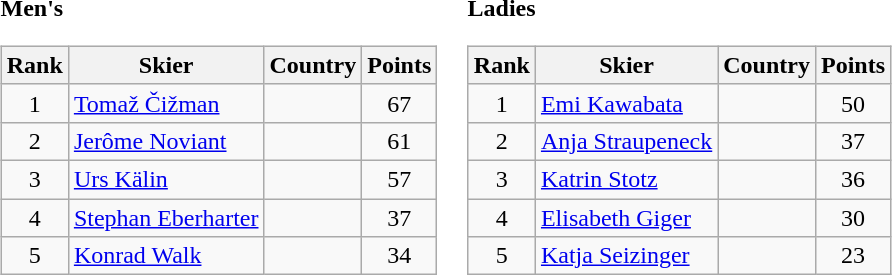<table>
<tr>
<td><br><strong>Men's</strong><table class="wikitable">
<tr class="backgroundcolor5">
<th>Rank</th>
<th>Skier</th>
<th>Country</th>
<th>Points</th>
</tr>
<tr>
<td align="center">1</td>
<td><a href='#'>Tomaž Čižman</a></td>
<td></td>
<td align="center">67</td>
</tr>
<tr>
<td align="center">2</td>
<td><a href='#'>Jerôme Noviant</a></td>
<td></td>
<td align="center">61</td>
</tr>
<tr>
<td align="center">3</td>
<td><a href='#'>Urs Kälin</a></td>
<td></td>
<td align="center">57</td>
</tr>
<tr>
<td align="center">4</td>
<td><a href='#'>Stephan Eberharter</a></td>
<td></td>
<td align="center">37</td>
</tr>
<tr>
<td align="center">5</td>
<td><a href='#'>Konrad Walk</a></td>
<td></td>
<td align="center">34</td>
</tr>
</table>
</td>
<td><br><strong>Ladies</strong><table class="wikitable">
<tr class="backgroundcolor5">
<th>Rank</th>
<th>Skier</th>
<th>Country</th>
<th>Points</th>
</tr>
<tr>
<td align="center">1</td>
<td><a href='#'>Emi Kawabata</a></td>
<td></td>
<td align="center">50</td>
</tr>
<tr>
<td align="center">2</td>
<td><a href='#'>Anja Straupeneck</a></td>
<td></td>
<td align="center">37</td>
</tr>
<tr>
<td align="center">3</td>
<td><a href='#'>Katrin Stotz</a></td>
<td></td>
<td align="center">36</td>
</tr>
<tr>
<td align="center">4</td>
<td><a href='#'>Elisabeth Giger</a></td>
<td></td>
<td align="center">30</td>
</tr>
<tr>
<td align="center">5</td>
<td><a href='#'>Katja Seizinger</a></td>
<td></td>
<td align="center">23</td>
</tr>
</table>
</td>
</tr>
</table>
